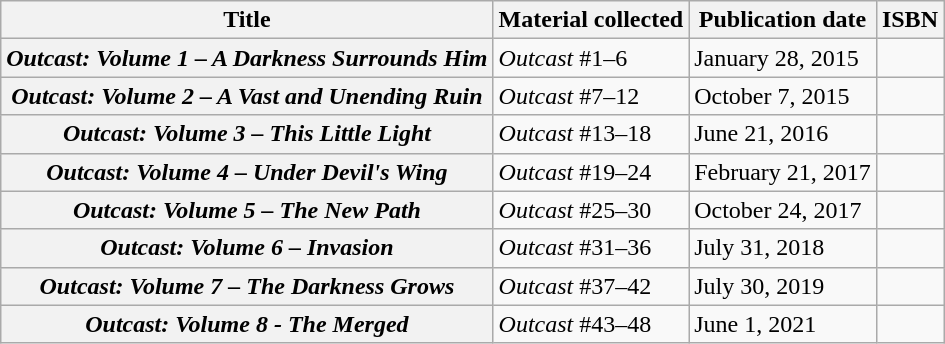<table class="wikitable">
<tr>
<th scope="col">Title</th>
<th scope="col">Material collected</th>
<th scope="col">Publication date</th>
<th scope="col">ISBN</th>
</tr>
<tr>
<th scope="row"><em>Outcast: Volume 1 – A Darkness Surrounds Him</em></th>
<td><em>Outcast</em> #1–6</td>
<td>January 28, 2015</td>
<td></td>
</tr>
<tr>
<th scope="row"><em>Outcast: Volume 2 –  A Vast and Unending Ruin</em></th>
<td><em>Outcast</em> #7–12</td>
<td>October 7, 2015</td>
<td></td>
</tr>
<tr>
<th scope="row"><em>Outcast: Volume 3 – This Little Light</em></th>
<td><em>Outcast</em> #13–18</td>
<td>June 21, 2016</td>
<td></td>
</tr>
<tr>
<th scope="row"><em>Outcast: Volume 4 – Under Devil's Wing</em></th>
<td><em>Outcast</em> #19–24</td>
<td>February 21, 2017</td>
<td></td>
</tr>
<tr>
<th scope="row"><em>Outcast: Volume 5 – The New Path</em></th>
<td><em>Outcast</em> #25–30</td>
<td>October 24, 2017</td>
<td></td>
</tr>
<tr>
<th scope="row"><em>Outcast: Volume 6 – Invasion</em></th>
<td><em>Outcast</em> #31–36</td>
<td>July 31, 2018</td>
<td></td>
</tr>
<tr>
<th scope="row"><em>Outcast: Volume 7 – The Darkness Grows</em></th>
<td><em>Outcast</em> #37–42</td>
<td>July 30, 2019</td>
<td></td>
</tr>
<tr>
<th scope="row"><em>Outcast: Volume 8 - The Merged</em></th>
<td><em>Outcast</em> #43–48</td>
<td>June 1, 2021</td>
<td></td>
</tr>
</table>
